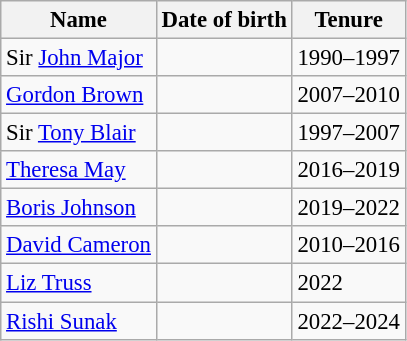<table class="wikitable sortable" style=font-size:95%>
<tr>
<th>Name</th>
<th>Date of birth</th>
<th>Tenure</th>
</tr>
<tr>
<td>Sir <a href='#'>John Major</a></td>
<td></td>
<td>1990–1997</td>
</tr>
<tr>
<td><a href='#'>Gordon Brown</a></td>
<td></td>
<td>2007–2010</td>
</tr>
<tr>
<td>Sir <a href='#'>Tony Blair</a></td>
<td></td>
<td>1997–2007</td>
</tr>
<tr>
<td><a href='#'>Theresa May</a></td>
<td></td>
<td>2016–2019</td>
</tr>
<tr>
<td><a href='#'>Boris Johnson</a></td>
<td></td>
<td>2019–2022</td>
</tr>
<tr>
<td><a href='#'>David Cameron</a></td>
<td></td>
<td>2010–2016</td>
</tr>
<tr>
<td><a href='#'>Liz Truss</a></td>
<td></td>
<td>2022</td>
</tr>
<tr>
<td><a href='#'>Rishi Sunak</a></td>
<td></td>
<td>2022–2024</td>
</tr>
</table>
